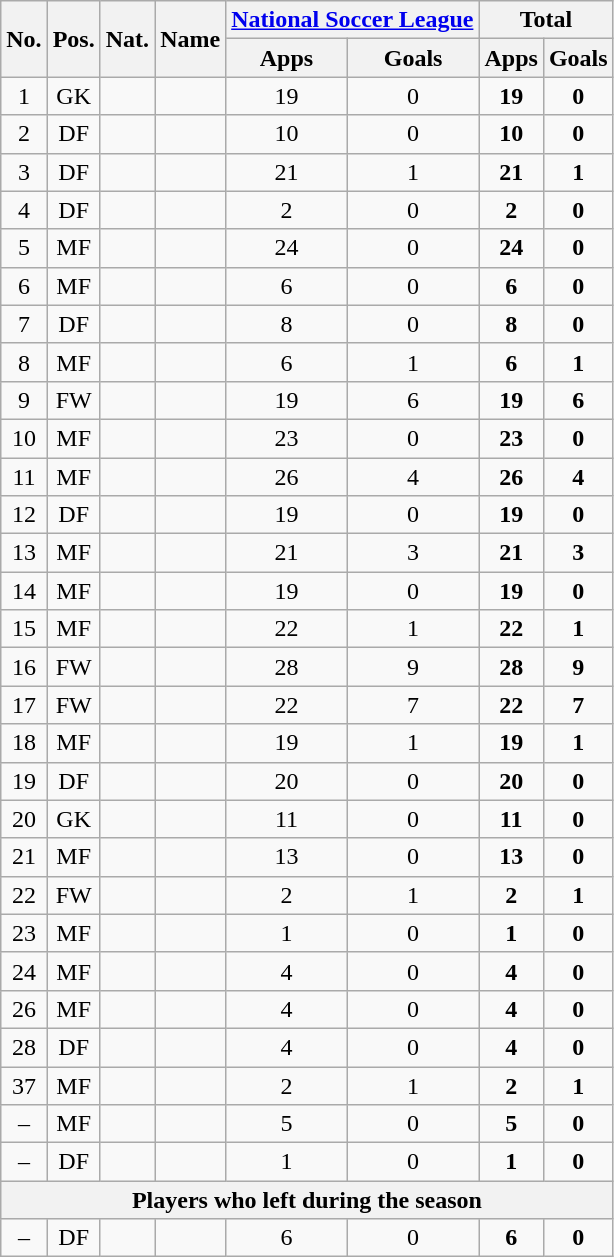<table class="wikitable sortable" style="text-align:center">
<tr>
<th rowspan="2">No.</th>
<th rowspan="2">Pos.</th>
<th rowspan="2">Nat.</th>
<th rowspan="2">Name</th>
<th colspan="2"><a href='#'>National Soccer League</a></th>
<th colspan="2">Total</th>
</tr>
<tr>
<th>Apps</th>
<th>Goals</th>
<th>Apps</th>
<th>Goals</th>
</tr>
<tr>
<td>1</td>
<td>GK</td>
<td></td>
<td align=left></td>
<td>19</td>
<td>0</td>
<td><strong>19</strong></td>
<td><strong>0</strong></td>
</tr>
<tr>
<td>2</td>
<td>DF</td>
<td></td>
<td align=left></td>
<td>10</td>
<td>0</td>
<td><strong>10</strong></td>
<td><strong>0</strong></td>
</tr>
<tr>
<td>3</td>
<td>DF</td>
<td></td>
<td align=left></td>
<td>21</td>
<td>1</td>
<td><strong>21</strong></td>
<td><strong>1</strong></td>
</tr>
<tr>
<td>4</td>
<td>DF</td>
<td></td>
<td align=left></td>
<td>2</td>
<td>0</td>
<td><strong>2</strong></td>
<td><strong>0</strong></td>
</tr>
<tr>
<td>5</td>
<td>MF</td>
<td></td>
<td align=left></td>
<td>24</td>
<td>0</td>
<td><strong>24</strong></td>
<td><strong>0</strong></td>
</tr>
<tr>
<td>6</td>
<td>MF</td>
<td></td>
<td align=left></td>
<td>6</td>
<td>0</td>
<td><strong>6</strong></td>
<td><strong>0</strong></td>
</tr>
<tr>
<td>7</td>
<td>DF</td>
<td></td>
<td align=left></td>
<td>8</td>
<td>0</td>
<td><strong>8</strong></td>
<td><strong>0</strong></td>
</tr>
<tr>
<td>8</td>
<td>MF</td>
<td></td>
<td align=left></td>
<td>6</td>
<td>1</td>
<td><strong>6</strong></td>
<td><strong>1</strong></td>
</tr>
<tr>
<td>9</td>
<td>FW</td>
<td></td>
<td align=left></td>
<td>19</td>
<td>6</td>
<td><strong>19</strong></td>
<td><strong>6</strong></td>
</tr>
<tr>
<td>10</td>
<td>MF</td>
<td></td>
<td align=left></td>
<td>23</td>
<td>0</td>
<td><strong>23</strong></td>
<td><strong>0</strong></td>
</tr>
<tr>
<td>11</td>
<td>MF</td>
<td></td>
<td align=left></td>
<td>26</td>
<td>4</td>
<td><strong>26</strong></td>
<td><strong>4</strong></td>
</tr>
<tr>
<td>12</td>
<td>DF</td>
<td></td>
<td align=left></td>
<td>19</td>
<td>0</td>
<td><strong>19</strong></td>
<td><strong>0</strong></td>
</tr>
<tr>
<td>13</td>
<td>MF</td>
<td></td>
<td align=left></td>
<td>21</td>
<td>3</td>
<td><strong>21</strong></td>
<td><strong>3</strong></td>
</tr>
<tr>
<td>14</td>
<td>MF</td>
<td></td>
<td align=left></td>
<td>19</td>
<td>0</td>
<td><strong>19</strong></td>
<td><strong>0</strong></td>
</tr>
<tr>
<td>15</td>
<td>MF</td>
<td></td>
<td align=left></td>
<td>22</td>
<td>1</td>
<td><strong>22</strong></td>
<td><strong>1</strong></td>
</tr>
<tr>
<td>16</td>
<td>FW</td>
<td></td>
<td align=left></td>
<td>28</td>
<td>9</td>
<td><strong>28</strong></td>
<td><strong>9</strong></td>
</tr>
<tr>
<td>17</td>
<td>FW</td>
<td></td>
<td align=left></td>
<td>22</td>
<td>7</td>
<td><strong>22</strong></td>
<td><strong>7</strong></td>
</tr>
<tr>
<td>18</td>
<td>MF</td>
<td></td>
<td align=left></td>
<td>19</td>
<td>1</td>
<td><strong>19</strong></td>
<td><strong>1</strong></td>
</tr>
<tr>
<td>19</td>
<td>DF</td>
<td></td>
<td align=left></td>
<td>20</td>
<td>0</td>
<td><strong>20</strong></td>
<td><strong>0</strong></td>
</tr>
<tr>
<td>20</td>
<td>GK</td>
<td></td>
<td align=left></td>
<td>11</td>
<td>0</td>
<td><strong>11</strong></td>
<td><strong>0</strong></td>
</tr>
<tr>
<td>21</td>
<td>MF</td>
<td></td>
<td align=left></td>
<td>13</td>
<td>0</td>
<td><strong>13</strong></td>
<td><strong>0</strong></td>
</tr>
<tr>
<td>22</td>
<td>FW</td>
<td></td>
<td align=left></td>
<td>2</td>
<td>1</td>
<td><strong>2</strong></td>
<td><strong>1</strong></td>
</tr>
<tr>
<td>23</td>
<td>MF</td>
<td></td>
<td align=left></td>
<td>1</td>
<td>0</td>
<td><strong>1</strong></td>
<td><strong>0</strong></td>
</tr>
<tr>
<td>24</td>
<td>MF</td>
<td></td>
<td align=left></td>
<td>4</td>
<td>0</td>
<td><strong>4</strong></td>
<td><strong>0</strong></td>
</tr>
<tr>
<td>26</td>
<td>MF</td>
<td></td>
<td align=left></td>
<td>4</td>
<td>0</td>
<td><strong>4</strong></td>
<td><strong>0</strong></td>
</tr>
<tr>
<td>28</td>
<td>DF</td>
<td></td>
<td align=left></td>
<td>4</td>
<td>0</td>
<td><strong>4</strong></td>
<td><strong>0</strong></td>
</tr>
<tr>
<td>37</td>
<td>MF</td>
<td></td>
<td align=left></td>
<td>2</td>
<td>1</td>
<td><strong>2</strong></td>
<td><strong>1</strong></td>
</tr>
<tr>
<td>–</td>
<td>MF</td>
<td></td>
<td align=left></td>
<td>5</td>
<td>0</td>
<td><strong>5</strong></td>
<td><strong>0</strong></td>
</tr>
<tr>
<td>–</td>
<td>DF</td>
<td></td>
<td align=left></td>
<td>1</td>
<td>0</td>
<td><strong>1</strong></td>
<td><strong>0</strong></td>
</tr>
<tr>
<th colspan="17">Players who left during the season</th>
</tr>
<tr>
<td>–</td>
<td>DF</td>
<td></td>
<td align=left></td>
<td>6</td>
<td>0</td>
<td><strong>6</strong></td>
<td><strong>0</strong></td>
</tr>
</table>
